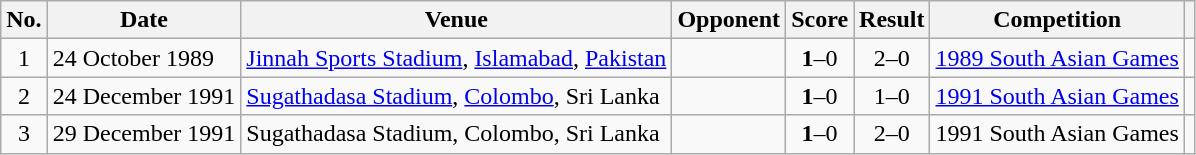<table class="wikitable plainrowheaders sortable">
<tr>
<th scope="col">No.</th>
<th scope="col">Date</th>
<th scope="col">Venue</th>
<th scope="col">Opponent</th>
<th scope="col">Score</th>
<th scope="col">Result</th>
<th scope="col">Competition</th>
<th scope="col" class="unsortable"></th>
</tr>
<tr>
<td align="center">1</td>
<td>24 October 1989</td>
<td><a href='#'>Jinnah Sports Stadium</a>, <a href='#'>Islamabad</a>, <a href='#'>Pakistan</a></td>
<td></td>
<td align="center"><strong>1</strong>–0</td>
<td align="center">2–0</td>
<td><a href='#'>1989 South Asian Games</a></td>
<td></td>
</tr>
<tr>
<td align="center">2</td>
<td>24 December 1991</td>
<td><a href='#'>Sugathadasa Stadium</a>, <a href='#'>Colombo</a>, Sri Lanka</td>
<td></td>
<td align="center"><strong>1</strong>–0</td>
<td align="center">1–0</td>
<td><a href='#'>1991 South Asian Games</a></td>
<td></td>
</tr>
<tr>
<td align="center">3</td>
<td>29 December 1991</td>
<td>Sugathadasa Stadium, Colombo, Sri Lanka</td>
<td></td>
<td align="center"><strong>1</strong>–0</td>
<td style="text-align:center">2–0</td>
<td>1991 South Asian Games</td>
<td></td>
</tr>
</table>
